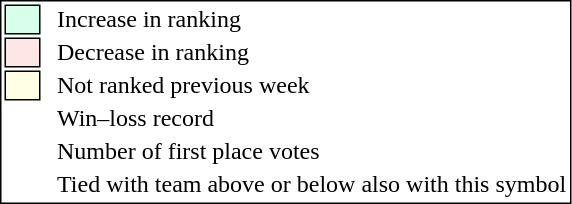<table style="border:1px solid black;">
<tr>
<td style="background:#D8FFEB; width:20px; border:1px solid black;"></td>
<td> </td>
<td>Increase in ranking</td>
</tr>
<tr>
<td style="background:#FFE6E6; width:20px; border:1px solid black;"></td>
<td> </td>
<td>Decrease in ranking</td>
</tr>
<tr>
<td style="background:#FFFFE6; width:20px; border:1px solid black;"></td>
<td> </td>
<td>Not ranked previous week</td>
</tr>
<tr>
<td></td>
<td> </td>
<td>Win–loss record</td>
</tr>
<tr>
<td></td>
<td> </td>
<td>Number of first place votes</td>
</tr>
<tr>
<td></td>
<td></td>
<td>Tied with team above or below also with this symbol</td>
</tr>
</table>
